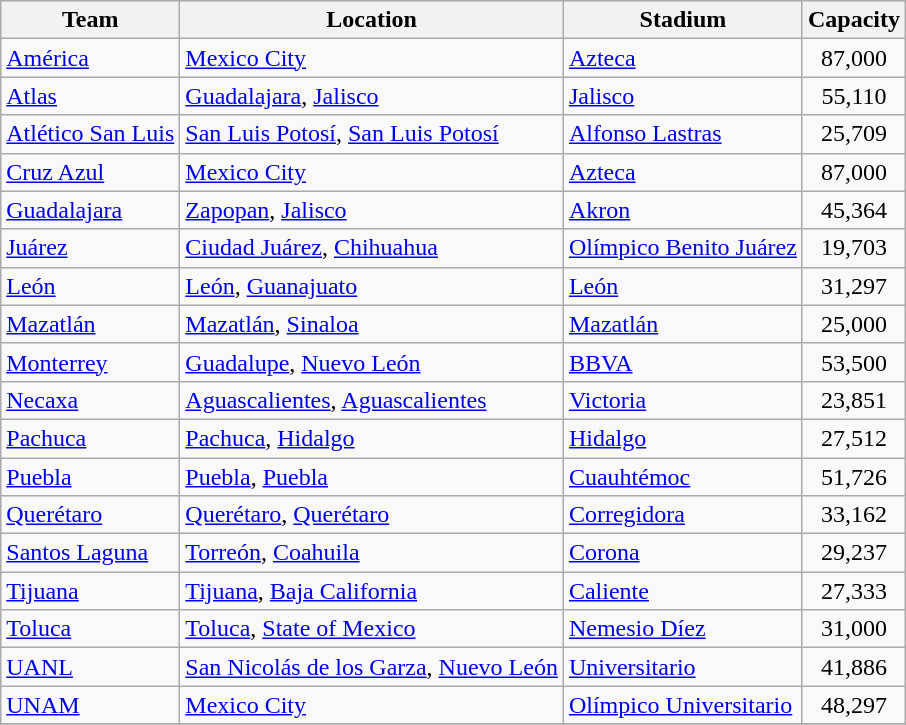<table class="wikitable sortable" style="text-align: left;">
<tr>
<th>Team</th>
<th>Location</th>
<th>Stadium</th>
<th>Capacity</th>
</tr>
<tr>
<td><a href='#'>América</a></td>
<td><a href='#'>Mexico City</a></td>
<td><a href='#'>Azteca</a></td>
<td align=center>87,000</td>
</tr>
<tr>
<td><a href='#'>Atlas</a></td>
<td><a href='#'>Guadalajara</a>, <a href='#'>Jalisco</a></td>
<td><a href='#'>Jalisco</a></td>
<td align=center>55,110</td>
</tr>
<tr>
<td><a href='#'>Atlético San Luis</a></td>
<td><a href='#'>San Luis Potosí</a>, <a href='#'>San Luis Potosí</a></td>
<td><a href='#'>Alfonso Lastras</a></td>
<td align=center>25,709</td>
</tr>
<tr>
<td><a href='#'>Cruz Azul</a></td>
<td><a href='#'>Mexico City</a></td>
<td><a href='#'>Azteca</a></td>
<td align=center>87,000</td>
</tr>
<tr>
<td><a href='#'>Guadalajara</a></td>
<td><a href='#'>Zapopan</a>, <a href='#'>Jalisco</a></td>
<td><a href='#'>Akron</a></td>
<td align=center>45,364</td>
</tr>
<tr>
<td><a href='#'>Juárez</a></td>
<td><a href='#'>Ciudad Juárez</a>, <a href='#'>Chihuahua</a></td>
<td><a href='#'>Olímpico Benito Juárez</a></td>
<td align=center>19,703</td>
</tr>
<tr>
<td><a href='#'>León</a></td>
<td><a href='#'>León</a>, <a href='#'>Guanajuato</a></td>
<td><a href='#'>León</a></td>
<td align=center>31,297</td>
</tr>
<tr>
<td><a href='#'>Mazatlán</a></td>
<td><a href='#'>Mazatlán</a>, <a href='#'>Sinaloa</a></td>
<td><a href='#'>Mazatlán</a></td>
<td align=center>25,000</td>
</tr>
<tr>
<td><a href='#'>Monterrey</a></td>
<td><a href='#'>Guadalupe</a>, <a href='#'>Nuevo León</a></td>
<td><a href='#'>BBVA</a></td>
<td align=center>53,500</td>
</tr>
<tr>
<td><a href='#'>Necaxa</a></td>
<td><a href='#'>Aguascalientes</a>, <a href='#'>Aguascalientes</a></td>
<td><a href='#'>Victoria</a></td>
<td align=center>23,851</td>
</tr>
<tr>
<td><a href='#'>Pachuca</a></td>
<td><a href='#'>Pachuca</a>, <a href='#'>Hidalgo</a></td>
<td><a href='#'>Hidalgo</a></td>
<td align=center>27,512</td>
</tr>
<tr>
<td><a href='#'>Puebla</a></td>
<td><a href='#'>Puebla</a>, <a href='#'>Puebla</a></td>
<td><a href='#'>Cuauhtémoc</a></td>
<td align=center>51,726</td>
</tr>
<tr>
<td><a href='#'>Querétaro</a></td>
<td><a href='#'>Querétaro</a>, <a href='#'>Querétaro</a></td>
<td><a href='#'>Corregidora</a></td>
<td align=center>33,162</td>
</tr>
<tr>
<td><a href='#'>Santos Laguna</a></td>
<td><a href='#'>Torreón</a>, <a href='#'>Coahuila</a></td>
<td><a href='#'>Corona</a></td>
<td align=center>29,237</td>
</tr>
<tr>
<td><a href='#'>Tijuana</a></td>
<td><a href='#'>Tijuana</a>, <a href='#'>Baja California</a></td>
<td><a href='#'>Caliente</a></td>
<td align=center>27,333</td>
</tr>
<tr>
<td><a href='#'>Toluca</a></td>
<td><a href='#'>Toluca</a>, <a href='#'>State of Mexico</a></td>
<td><a href='#'>Nemesio Díez</a></td>
<td align=center>31,000</td>
</tr>
<tr>
<td><a href='#'>UANL</a></td>
<td><a href='#'>San Nicolás de los Garza</a>, <a href='#'>Nuevo León</a></td>
<td><a href='#'>Universitario</a></td>
<td align=center>41,886</td>
</tr>
<tr>
<td><a href='#'>UNAM</a></td>
<td><a href='#'>Mexico City</a></td>
<td><a href='#'>Olímpico Universitario</a></td>
<td align=center>48,297</td>
</tr>
<tr>
</tr>
</table>
